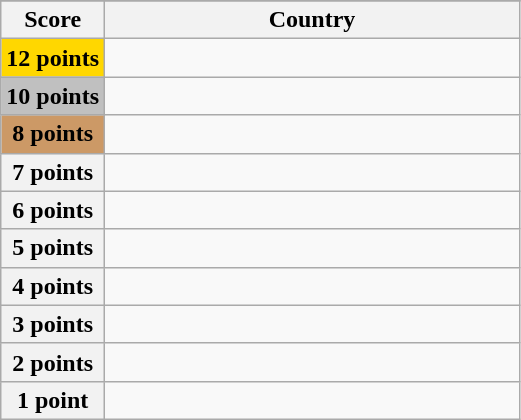<table class="wikitable">
<tr>
</tr>
<tr>
<th scope="col" width="20%">Score</th>
<th scope="col">Country</th>
</tr>
<tr>
<th scope="row" style="background:gold">12 points</th>
<td></td>
</tr>
<tr>
<th scope="row" style="background:silver">10 points</th>
<td></td>
</tr>
<tr>
<th scope="row" style="background:#CC9966">8 points</th>
<td></td>
</tr>
<tr>
<th scope="row">7 points</th>
<td></td>
</tr>
<tr>
<th scope="row">6 points</th>
<td></td>
</tr>
<tr>
<th scope="row">5 points</th>
<td></td>
</tr>
<tr>
<th scope="row">4 points</th>
<td></td>
</tr>
<tr>
<th scope="row">3 points</th>
<td></td>
</tr>
<tr>
<th scope="row">2 points</th>
<td></td>
</tr>
<tr>
<th scope="row">1 point</th>
<td></td>
</tr>
</table>
